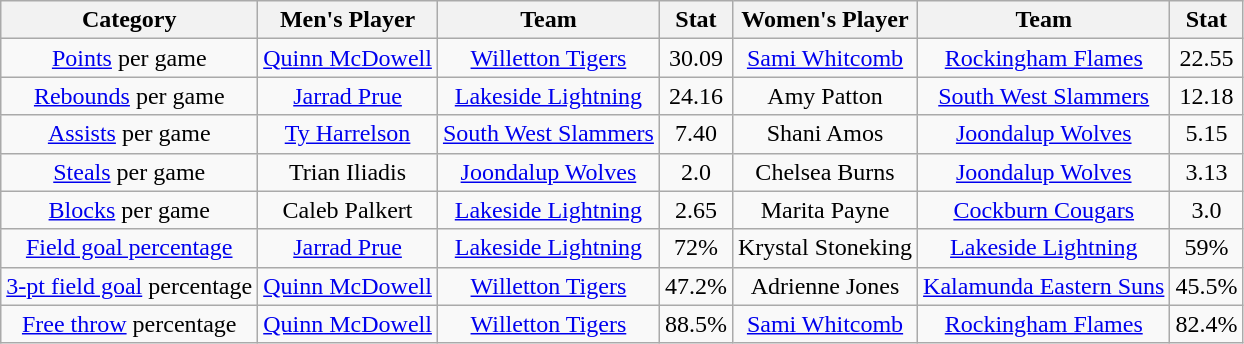<table class="wikitable" style="text-align:center">
<tr>
<th>Category</th>
<th>Men's Player</th>
<th>Team</th>
<th>Stat</th>
<th>Women's Player</th>
<th>Team</th>
<th>Stat</th>
</tr>
<tr>
<td><a href='#'>Points</a> per game</td>
<td><a href='#'>Quinn McDowell</a></td>
<td><a href='#'>Willetton Tigers</a></td>
<td>30.09</td>
<td><a href='#'>Sami Whitcomb</a></td>
<td><a href='#'>Rockingham Flames</a></td>
<td>22.55</td>
</tr>
<tr>
<td><a href='#'>Rebounds</a> per game</td>
<td><a href='#'>Jarrad Prue</a></td>
<td><a href='#'>Lakeside Lightning</a></td>
<td>24.16</td>
<td>Amy Patton</td>
<td><a href='#'>South West Slammers</a></td>
<td>12.18</td>
</tr>
<tr>
<td><a href='#'>Assists</a> per game</td>
<td><a href='#'>Ty Harrelson</a></td>
<td><a href='#'>South West Slammers</a></td>
<td>7.40</td>
<td>Shani Amos</td>
<td><a href='#'>Joondalup Wolves</a></td>
<td>5.15</td>
</tr>
<tr>
<td><a href='#'>Steals</a> per game</td>
<td>Trian Iliadis</td>
<td><a href='#'>Joondalup Wolves</a></td>
<td>2.0</td>
<td>Chelsea Burns</td>
<td><a href='#'>Joondalup Wolves</a></td>
<td>3.13</td>
</tr>
<tr>
<td><a href='#'>Blocks</a> per game</td>
<td>Caleb Palkert</td>
<td><a href='#'>Lakeside Lightning</a></td>
<td>2.65</td>
<td>Marita Payne</td>
<td><a href='#'>Cockburn Cougars</a></td>
<td>3.0</td>
</tr>
<tr>
<td><a href='#'>Field goal percentage</a></td>
<td><a href='#'>Jarrad Prue</a></td>
<td><a href='#'>Lakeside Lightning</a></td>
<td>72%</td>
<td>Krystal Stoneking</td>
<td><a href='#'>Lakeside Lightning</a></td>
<td>59%</td>
</tr>
<tr>
<td><a href='#'>3-pt field goal</a> percentage</td>
<td><a href='#'>Quinn McDowell</a></td>
<td><a href='#'>Willetton Tigers</a></td>
<td>47.2%</td>
<td>Adrienne Jones</td>
<td><a href='#'>Kalamunda Eastern Suns</a></td>
<td>45.5%</td>
</tr>
<tr>
<td><a href='#'>Free throw</a> percentage</td>
<td><a href='#'>Quinn McDowell</a></td>
<td><a href='#'>Willetton Tigers</a></td>
<td>88.5%</td>
<td><a href='#'>Sami Whitcomb</a></td>
<td><a href='#'>Rockingham Flames</a></td>
<td>82.4%</td>
</tr>
</table>
